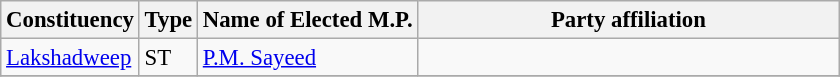<table class="wikitable" style="font-size:95%;">
<tr>
<th>Constituency</th>
<th>Type</th>
<th>Name of Elected M.P.</th>
<th colspan="2" style="width:18em">Party affiliation</th>
</tr>
<tr>
<td><a href='#'>Lakshadweep</a></td>
<td>ST</td>
<td><a href='#'>P.M. Sayeed</a></td>
<td></td>
</tr>
<tr>
</tr>
</table>
